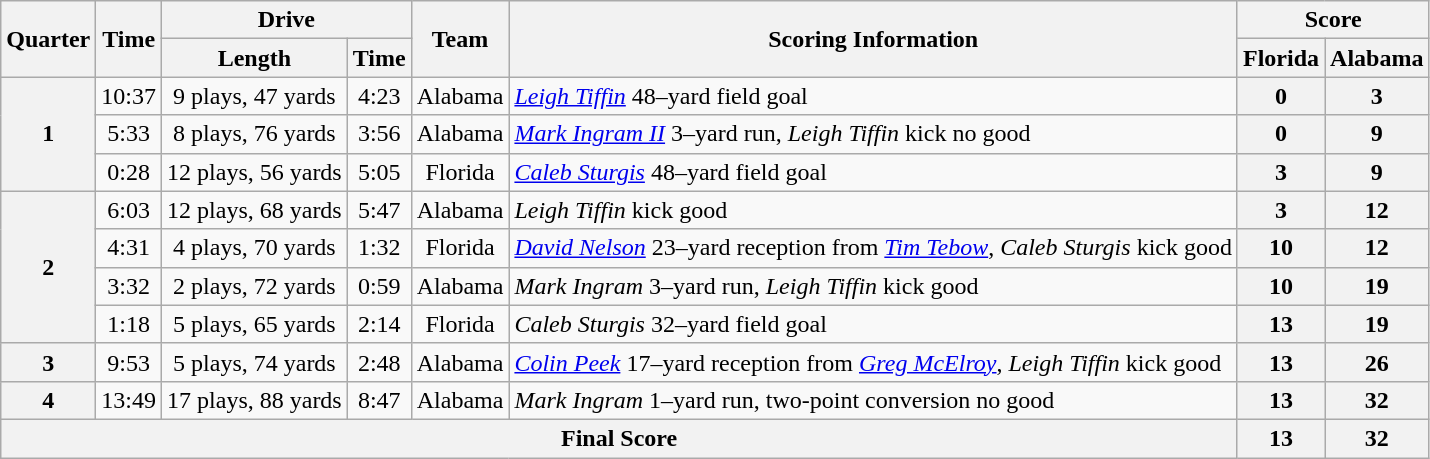<table class=wikitable style="text-align:center;">
<tr>
<th rowspan=2>Quarter</th>
<th rowspan=2>Time</th>
<th colspan=2>Drive</th>
<th rowspan=2>Team</th>
<th rowspan=2>Scoring Information</th>
<th colspan=2>Score</th>
</tr>
<tr>
<th>Length</th>
<th>Time</th>
<th>Florida</th>
<th>Alabama</th>
</tr>
<tr>
<th rowspan=3>1</th>
<td>10:37</td>
<td>9 plays, 47 yards</td>
<td>4:23</td>
<td>Alabama</td>
<td align=left><em><a href='#'>Leigh Tiffin</a></em> 48–yard field goal</td>
<th>0</th>
<th>3</th>
</tr>
<tr>
<td>5:33</td>
<td>8 plays, 76 yards</td>
<td>3:56</td>
<td>Alabama</td>
<td align=left><em><a href='#'>Mark Ingram II</a></em> 3–yard run, <em>Leigh Tiffin</em> kick no good</td>
<th>0</th>
<th>9</th>
</tr>
<tr>
<td>0:28</td>
<td>12 plays, 56 yards</td>
<td>5:05</td>
<td>Florida</td>
<td align=left><em><a href='#'>Caleb Sturgis</a></em> 48–yard field goal</td>
<th>3</th>
<th>9</th>
</tr>
<tr>
<th rowspan=4>2</th>
<td>6:03</td>
<td>12 plays, 68 yards</td>
<td>5:47</td>
<td>Alabama</td>
<td align=left><em>Leigh Tiffin</em> kick good</td>
<th>3</th>
<th>12</th>
</tr>
<tr>
<td>4:31</td>
<td>4 plays, 70 yards</td>
<td>1:32</td>
<td>Florida</td>
<td align=left><em><a href='#'>David Nelson</a></em> 23–yard reception from <em><a href='#'>Tim Tebow</a></em>, <em>Caleb Sturgis</em> kick good</td>
<th>10</th>
<th>12</th>
</tr>
<tr>
<td>3:32</td>
<td>2 plays, 72 yards</td>
<td>0:59</td>
<td>Alabama</td>
<td align=left><em>Mark Ingram</em> 3–yard run, <em>Leigh Tiffin</em> kick good</td>
<th>10</th>
<th>19</th>
</tr>
<tr>
<td>1:18</td>
<td>5 plays, 65 yards</td>
<td>2:14</td>
<td>Florida</td>
<td align=left><em>Caleb Sturgis</em> 32–yard field goal</td>
<th>13</th>
<th>19</th>
</tr>
<tr>
<th rowspan=1>3</th>
<td>9:53</td>
<td>5 plays, 74 yards</td>
<td>2:48</td>
<td>Alabama</td>
<td align=left><em><a href='#'>Colin Peek</a></em> 17–yard reception from <em><a href='#'>Greg McElroy</a></em>, <em>Leigh Tiffin</em> kick good</td>
<th>13</th>
<th>26</th>
</tr>
<tr>
<th rowspan=1>4</th>
<td>13:49</td>
<td>17 plays, 88 yards</td>
<td>8:47</td>
<td>Alabama</td>
<td align=left><em>Mark Ingram</em> 1–yard run, two-point conversion no good</td>
<th>13</th>
<th>32</th>
</tr>
<tr>
<th colspan=6>Final Score</th>
<th>13</th>
<th>32</th>
</tr>
</table>
